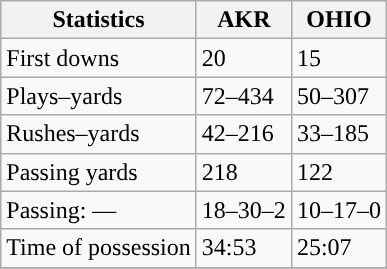<table class="wikitable" style="float:left">
<tr>
<th>Statistics</th>
<th>AKR</th>
<th>OHIO</th>
</tr>
<tr>
<td>First downs</td>
<td>20</td>
<td>15</td>
</tr>
<tr>
<td>Plays–yards</td>
<td>72–434</td>
<td>50–307</td>
</tr>
<tr>
<td>Rushes–yards</td>
<td>42–216</td>
<td>33–185</td>
</tr>
<tr>
<td>Passing yards</td>
<td>218</td>
<td>122</td>
</tr>
<tr>
<td>Passing: ––</td>
<td>18–30–2</td>
<td>10–17–0</td>
</tr>
<tr>
<td>Time of possession</td>
<td>34:53</td>
<td>25:07</td>
</tr>
<tr>
</tr>
</table>
